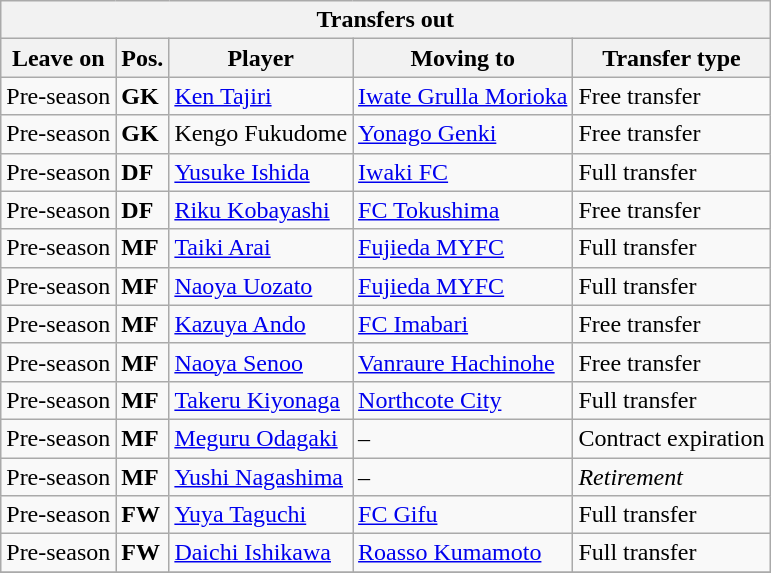<table class="wikitable sortable" style=“text-align:left;>
<tr>
<th colspan="5">Transfers out</th>
</tr>
<tr>
<th>Leave on</th>
<th>Pos.</th>
<th>Player</th>
<th>Moving to</th>
<th>Transfer type</th>
</tr>
<tr>
<td>Pre-season</td>
<td><strong>GK</strong></td>
<td> <a href='#'>Ken Tajiri</a></td>
<td> <a href='#'>Iwate Grulla Morioka</a></td>
<td>Free transfer</td>
</tr>
<tr>
<td>Pre-season</td>
<td><strong>GK</strong></td>
<td> Kengo Fukudome</td>
<td> <a href='#'>Yonago Genki</a></td>
<td>Free transfer</td>
</tr>
<tr>
<td>Pre-season</td>
<td><strong>DF</strong></td>
<td> <a href='#'>Yusuke Ishida</a></td>
<td> <a href='#'>Iwaki FC</a></td>
<td>Full transfer</td>
</tr>
<tr>
<td>Pre-season</td>
<td><strong>DF</strong></td>
<td> <a href='#'>Riku Kobayashi</a></td>
<td> <a href='#'>FC Tokushima</a></td>
<td>Free transfer</td>
</tr>
<tr>
<td>Pre-season</td>
<td><strong>MF</strong></td>
<td> <a href='#'>Taiki Arai</a></td>
<td> <a href='#'>Fujieda MYFC</a></td>
<td>Full transfer</td>
</tr>
<tr>
<td>Pre-season</td>
<td><strong>MF</strong></td>
<td> <a href='#'>Naoya Uozato</a></td>
<td> <a href='#'>Fujieda MYFC</a></td>
<td>Full transfer</td>
</tr>
<tr>
<td>Pre-season</td>
<td><strong>MF</strong></td>
<td> <a href='#'>Kazuya Ando</a></td>
<td> <a href='#'>FC Imabari</a></td>
<td>Free transfer</td>
</tr>
<tr>
<td>Pre-season</td>
<td><strong>MF</strong></td>
<td> <a href='#'>Naoya Senoo</a></td>
<td> <a href='#'>Vanraure Hachinohe</a></td>
<td>Free transfer</td>
</tr>
<tr>
<td>Pre-season</td>
<td><strong>MF</strong></td>
<td> <a href='#'>Takeru Kiyonaga</a></td>
<td> <a href='#'>Northcote City</a></td>
<td>Full transfer</td>
</tr>
<tr>
<td>Pre-season</td>
<td><strong>MF</strong></td>
<td> <a href='#'>Meguru Odagaki</a></td>
<td>–</td>
<td>Contract expiration</td>
</tr>
<tr>
<td>Pre-season</td>
<td><strong>MF</strong></td>
<td> <a href='#'>Yushi Nagashima</a></td>
<td>–</td>
<td><em>Retirement</em></td>
</tr>
<tr>
<td>Pre-season</td>
<td><strong>FW</strong></td>
<td> <a href='#'>Yuya Taguchi</a></td>
<td> <a href='#'>FC Gifu</a></td>
<td>Full transfer</td>
</tr>
<tr>
<td>Pre-season</td>
<td><strong>FW</strong></td>
<td> <a href='#'>Daichi Ishikawa</a></td>
<td> <a href='#'>Roasso Kumamoto</a></td>
<td>Full transfer</td>
</tr>
<tr>
</tr>
</table>
